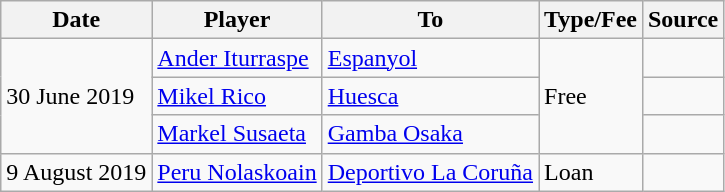<table class=wikitable>
<tr>
<th>Date</th>
<th>Player</th>
<th>To</th>
<th>Type/Fee</th>
<th>Source</th>
</tr>
<tr>
<td rowspan=3>30 June 2019</td>
<td> <a href='#'>Ander Iturraspe</a></td>
<td> <a href='#'>Espanyol</a></td>
<td rowspan=3>Free</td>
<td></td>
</tr>
<tr>
<td> <a href='#'>Mikel Rico</a></td>
<td> <a href='#'>Huesca</a></td>
<td></td>
</tr>
<tr>
<td> <a href='#'>Markel Susaeta</a></td>
<td> <a href='#'>Gamba Osaka</a></td>
<td></td>
</tr>
<tr>
<td>9 August 2019</td>
<td> <a href='#'>Peru Nolaskoain</a></td>
<td> <a href='#'>Deportivo La Coruña</a></td>
<td>Loan</td>
<td></td>
</tr>
</table>
